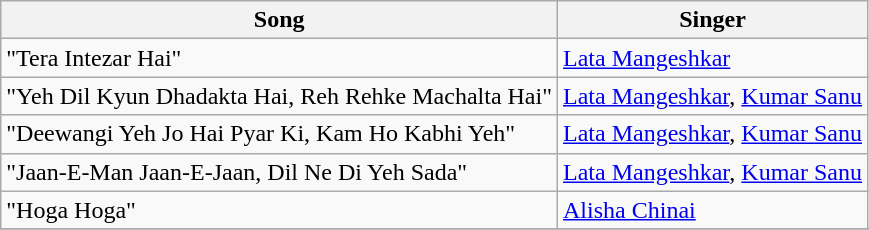<table class="wikitable">
<tr>
<th>Song</th>
<th>Singer</th>
</tr>
<tr>
<td>"Tera Intezar Hai"</td>
<td><a href='#'>Lata Mangeshkar</a></td>
</tr>
<tr>
<td>"Yeh Dil Kyun Dhadakta Hai, Reh Rehke Machalta Hai"</td>
<td><a href='#'>Lata Mangeshkar</a>, <a href='#'>Kumar Sanu</a></td>
</tr>
<tr>
<td>"Deewangi Yeh Jo Hai Pyar Ki, Kam Ho Kabhi Yeh"</td>
<td><a href='#'>Lata Mangeshkar</a>, <a href='#'>Kumar Sanu</a></td>
</tr>
<tr>
<td>"Jaan-E-Man Jaan-E-Jaan, Dil Ne Di Yeh Sada"</td>
<td><a href='#'>Lata Mangeshkar</a>, <a href='#'>Kumar Sanu</a></td>
</tr>
<tr>
<td>"Hoga Hoga"</td>
<td><a href='#'>Alisha Chinai</a></td>
</tr>
<tr>
</tr>
</table>
